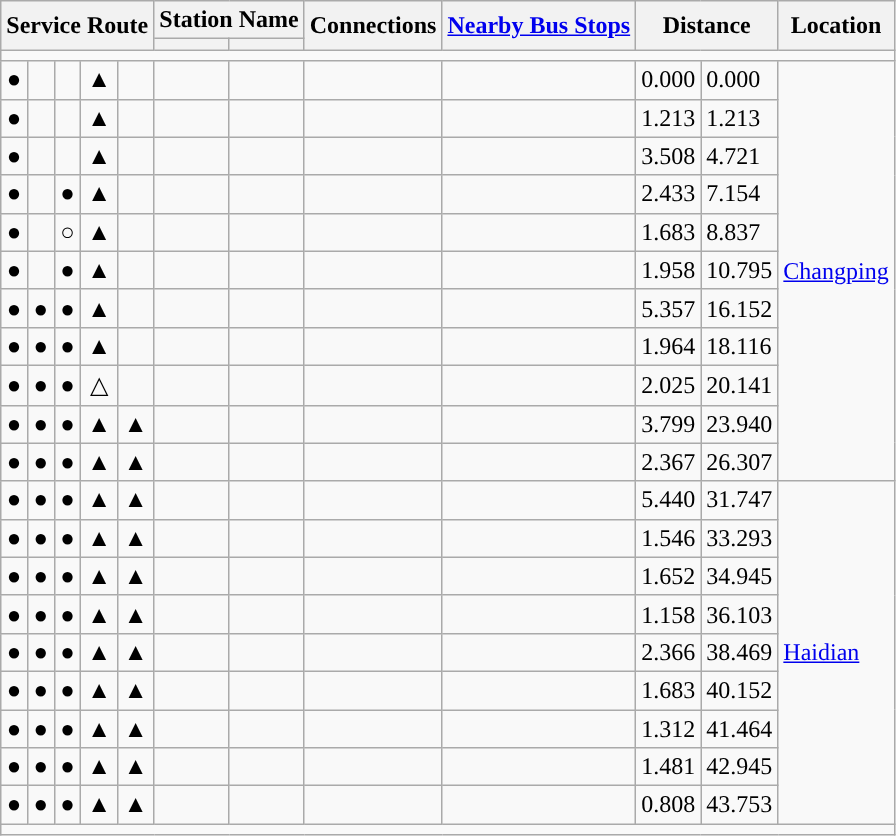<table class="wikitable">
<tr>
<th colspan="5" rowspan="2">Service Route</th>
<th colspan="2">Station Name</th>
<th rowspan="2">Connections</th>
<th rowspan="2"><a href='#'>Nearby Bus Stops</a></th>
<th colspan="2" rowspan="2">Distance<br></th>
<th rowspan="2">Location</th>
</tr>
<tr>
<th></th>
<th></th>
</tr>
<tr style="background:#">
<td colspan="12"></td>
</tr>
<tr>
<td style="text-align:center;">●</td>
<td style="text-align:center;"></td>
<td style="text-align:center;"></td>
<td style="text-align:center;">▲</td>
<td style="text-align:center;"></td>
<td></td>
<td></td>
<td></td>
<td></td>
<td>0.000</td>
<td>0.000</td>
<td rowspan="11"><a href='#'>Changping</a></td>
</tr>
<tr>
<td style="text-align:center;">●</td>
<td style="text-align:center;"></td>
<td style="text-align:center;"></td>
<td style="text-align:center;">▲</td>
<td style="text-align:center;"></td>
<td></td>
<td></td>
<td></td>
<td></td>
<td>1.213</td>
<td>1.213</td>
</tr>
<tr>
<td style="text-align:center;">●</td>
<td style="text-align:center;"></td>
<td style="text-align:center;"></td>
<td style="text-align:center;">▲</td>
<td style="text-align:center;"></td>
<td></td>
<td></td>
<td></td>
<td></td>
<td>3.508</td>
<td>4.721</td>
</tr>
<tr>
<td style="text-align:center;">●</td>
<td style="text-align:center;"></td>
<td style="text-align:center;">●</td>
<td style="text-align:center;">▲</td>
<td style="text-align:center;"></td>
<td></td>
<td></td>
<td></td>
<td></td>
<td>2.433</td>
<td>7.154</td>
</tr>
<tr>
<td style="text-align:center;">●</td>
<td style="text-align:center;"></td>
<td style="text-align:center;">○</td>
<td style="text-align:center;">▲</td>
<td style="text-align:center;"></td>
<td></td>
<td></td>
<td></td>
<td></td>
<td>1.683</td>
<td>8.837</td>
</tr>
<tr>
<td style="text-align:center;">●</td>
<td style="text-align:center;"></td>
<td style="text-align:center;">●</td>
<td style="text-align:center;">▲</td>
<td style="text-align:center;"></td>
<td></td>
<td></td>
<td></td>
<td></td>
<td>1.958</td>
<td>10.795</td>
</tr>
<tr>
<td style="text-align:center;">●</td>
<td style="text-align:center;">●</td>
<td style="text-align:center;">●</td>
<td style="text-align:center;">▲</td>
<td style="text-align:center;"></td>
<td></td>
<td></td>
<td></td>
<td></td>
<td>5.357</td>
<td>16.152</td>
</tr>
<tr>
<td style="text-align:center;">●</td>
<td style="text-align:center;">●</td>
<td style="text-align:center;">●</td>
<td style="text-align:center;">▲</td>
<td style="text-align:center;"></td>
<td></td>
<td></td>
<td></td>
<td></td>
<td>1.964</td>
<td>18.116</td>
</tr>
<tr>
<td style="text-align:center;">●</td>
<td style="text-align:center;">●</td>
<td style="text-align:center;">●</td>
<td style="text-align:center;">△</td>
<td style="text-align:center;"></td>
<td></td>
<td></td>
<td></td>
<td></td>
<td>2.025</td>
<td>20.141</td>
</tr>
<tr>
<td style="text-align:center;">●</td>
<td style="text-align:center;">●</td>
<td style="text-align:center;">●</td>
<td style="text-align:center;">▲</td>
<td style="text-align:center;">▲</td>
<td></td>
<td></td>
<td></td>
<td></td>
<td>3.799</td>
<td>23.940</td>
</tr>
<tr>
<td style="text-align:center;">●</td>
<td style="text-align:center;">●</td>
<td style="text-align:center;">●</td>
<td style="text-align:center;">▲</td>
<td style="text-align:center;">▲</td>
<td></td>
<td></td>
<td></td>
<td></td>
<td>2.367</td>
<td>26.307</td>
</tr>
<tr>
<td style="text-align:center;">●</td>
<td style="text-align:center;">●</td>
<td style="text-align:center;">●</td>
<td style="text-align:center;">▲</td>
<td style="text-align:center;">▲</td>
<td></td>
<td></td>
<td></td>
<td></td>
<td>5.440</td>
<td>31.747</td>
<td rowspan="9"><a href='#'>Haidian</a></td>
</tr>
<tr>
<td style="text-align:center;">●</td>
<td style="text-align:center;">●</td>
<td style="text-align:center;">●</td>
<td style="text-align:center;">▲</td>
<td style="text-align:center;">▲</td>
<td></td>
<td></td>
<td><br></td>
<td></td>
<td>1.546</td>
<td>33.293</td>
</tr>
<tr>
<td style="text-align:center;">●</td>
<td style="text-align:center;">●</td>
<td style="text-align:center;">●</td>
<td style="text-align:center;">▲</td>
<td style="text-align:center;">▲</td>
<td></td>
<td></td>
<td></td>
<td></td>
<td>1.652</td>
<td>34.945</td>
</tr>
<tr>
<td style="text-align:center;">●</td>
<td style="text-align:center;">●</td>
<td style="text-align:center;">●</td>
<td style="text-align:center;">▲</td>
<td style="text-align:center;">▲</td>
<td></td>
<td></td>
<td></td>
<td></td>
<td>1.158</td>
<td>36.103</td>
</tr>
<tr>
<td style="text-align:center;">●</td>
<td style="text-align:center;">●</td>
<td style="text-align:center;">●</td>
<td style="text-align:center;">▲</td>
<td style="text-align:center;">▲</td>
<td></td>
<td></td>
<td></td>
<td></td>
<td>2.366</td>
<td>38.469</td>
</tr>
<tr>
<td style="text-align:center;">●</td>
<td style="text-align:center;">●</td>
<td style="text-align:center;">●</td>
<td style="text-align:center;">▲</td>
<td style="text-align:center;">▲</td>
<td></td>
<td></td>
<td></td>
<td></td>
<td>1.683</td>
<td>40.152</td>
</tr>
<tr>
<td style="text-align:center;">●</td>
<td style="text-align:center;">●</td>
<td style="text-align:center;">●</td>
<td style="text-align:center;">▲</td>
<td style="text-align:center;">▲</td>
<td></td>
<td></td>
<td></td>
<td></td>
<td>1.312</td>
<td>41.464</td>
</tr>
<tr>
<td style="text-align:center;">●</td>
<td style="text-align:center;">●</td>
<td style="text-align:center;">●</td>
<td style="text-align:center;">▲</td>
<td style="text-align:center;">▲</td>
<td></td>
<td></td>
<td></td>
<td></td>
<td>1.481</td>
<td>42.945</td>
</tr>
<tr>
<td style="text-align:center;">●</td>
<td style="text-align:center;">●</td>
<td style="text-align:center;">●</td>
<td style="text-align:center;">▲</td>
<td style="text-align:center;">▲</td>
<td></td>
<td></td>
<td></td>
<td></td>
<td>0.808</td>
<td>43.753</td>
</tr>
<tr style="background:#">
<td colspan="12"></td>
</tr>
</table>
